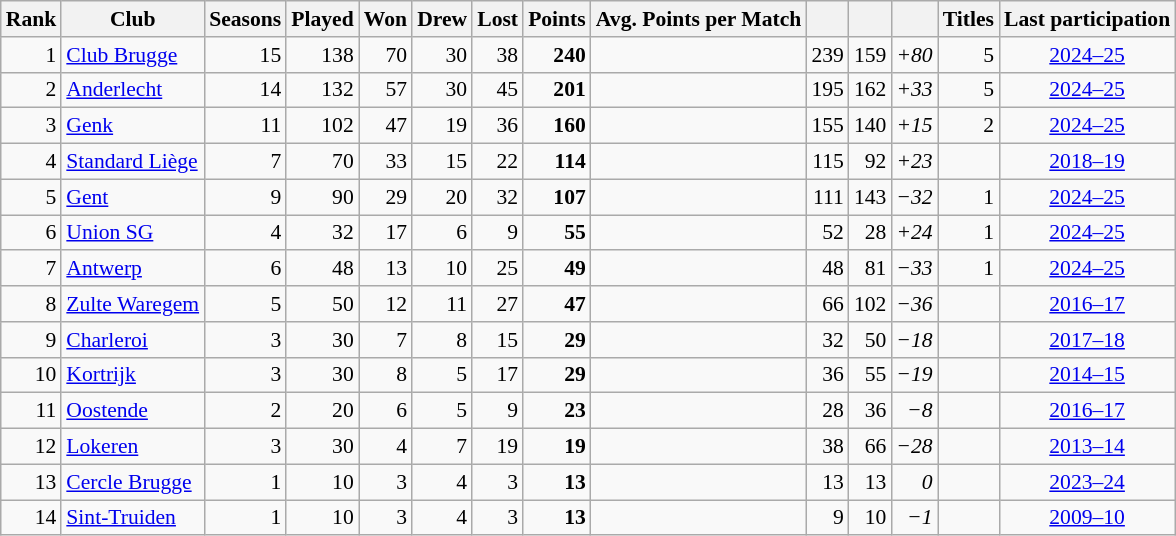<table class="wikitable sortable" style="font-size:90%; text-align:right;">
<tr>
<th>Rank</th>
<th>Club</th>
<th>Seasons</th>
<th>Played</th>
<th>Won</th>
<th>Drew</th>
<th>Lost</th>
<th>Points</th>
<th>Avg. Points per Match</th>
<th></th>
<th></th>
<th></th>
<th>Titles</th>
<th>Last participation</th>
</tr>
<tr>
<td>1</td>
<td align=left><a href='#'>Club Brugge</a></td>
<td>15</td>
<td>138</td>
<td>70</td>
<td>30</td>
<td>38</td>
<td><strong>240</strong></td>
<td></td>
<td>239</td>
<td>159</td>
<td><em>+80</em></td>
<td>5 </td>
<td align=center><a href='#'>2024–25</a></td>
</tr>
<tr>
<td>2</td>
<td align=left><a href='#'>Anderlecht</a></td>
<td>14</td>
<td>132</td>
<td>57</td>
<td>30</td>
<td>45</td>
<td><strong>201</strong></td>
<td></td>
<td>195</td>
<td>162</td>
<td><em>+33</em></td>
<td>5</td>
<td align=center><a href='#'>2024–25</a></td>
</tr>
<tr>
<td>3</td>
<td align=left><a href='#'>Genk</a></td>
<td>11</td>
<td>102</td>
<td>47</td>
<td>19</td>
<td>36</td>
<td><strong>160</strong></td>
<td></td>
<td>155</td>
<td>140</td>
<td><em>+15</em></td>
<td>2</td>
<td align=center><a href='#'>2024–25</a></td>
</tr>
<tr>
<td>4</td>
<td align=left><a href='#'>Standard Liège</a></td>
<td>7</td>
<td>70</td>
<td>33</td>
<td>15</td>
<td>22</td>
<td><strong>114</strong></td>
<td></td>
<td>115</td>
<td>92</td>
<td><em>+23</em></td>
<td></td>
<td align="center"><a href='#'>2018–19</a></td>
</tr>
<tr>
<td>5</td>
<td align=left><a href='#'>Gent</a></td>
<td>9</td>
<td>90</td>
<td>29</td>
<td>20</td>
<td>32</td>
<td><strong>107</strong></td>
<td></td>
<td>111</td>
<td>143</td>
<td><em>−32</em></td>
<td>1</td>
<td align="center"><a href='#'>2024–25</a></td>
</tr>
<tr>
<td>6</td>
<td align=left><a href='#'>Union SG</a></td>
<td>4</td>
<td>32</td>
<td>17</td>
<td>6</td>
<td>9</td>
<td><strong>55</strong></td>
<td></td>
<td>52</td>
<td>28</td>
<td><em>+24</em></td>
<td>1</td>
<td align=center><a href='#'>2024–25</a></td>
</tr>
<tr>
<td>7</td>
<td align=left><a href='#'>Antwerp</a></td>
<td>6</td>
<td>48</td>
<td>13</td>
<td>10</td>
<td>25</td>
<td><strong>49</strong></td>
<td></td>
<td>48</td>
<td>81</td>
<td><em>−33</em></td>
<td>1</td>
<td align=center><a href='#'>2024–25</a></td>
</tr>
<tr>
<td>8</td>
<td align=left><a href='#'>Zulte Waregem</a></td>
<td>5</td>
<td>50</td>
<td>12</td>
<td>11</td>
<td>27</td>
<td><strong>47</strong></td>
<td></td>
<td>66</td>
<td>102</td>
<td><em>−36</em></td>
<td></td>
<td align=center><a href='#'>2016–17</a></td>
</tr>
<tr>
<td>9</td>
<td align=left><a href='#'>Charleroi</a></td>
<td>3</td>
<td>30</td>
<td>7</td>
<td>8</td>
<td>15</td>
<td><strong>29</strong></td>
<td></td>
<td>32</td>
<td>50</td>
<td><em>−18</em></td>
<td></td>
<td align=center><a href='#'>2017–18</a></td>
</tr>
<tr>
<td>10</td>
<td align=left><a href='#'>Kortrijk</a></td>
<td>3</td>
<td>30</td>
<td>8</td>
<td>5</td>
<td>17</td>
<td><strong>29</strong></td>
<td></td>
<td>36</td>
<td>55</td>
<td><em>−19</em></td>
<td></td>
<td align=center><a href='#'>2014–15</a></td>
</tr>
<tr>
<td>11</td>
<td align=left><a href='#'>Oostende</a></td>
<td>2</td>
<td>20</td>
<td>6</td>
<td>5</td>
<td>9</td>
<td><strong>23</strong></td>
<td></td>
<td>28</td>
<td>36</td>
<td><em>−8</em></td>
<td></td>
<td align=center><a href='#'>2016–17</a></td>
</tr>
<tr>
<td>12</td>
<td align=left><a href='#'>Lokeren</a></td>
<td>3</td>
<td>30</td>
<td>4</td>
<td>7</td>
<td>19</td>
<td><strong>19</strong></td>
<td></td>
<td>38</td>
<td>66</td>
<td><em>−28</em></td>
<td></td>
<td align=center><a href='#'>2013–14</a></td>
</tr>
<tr>
<td>13</td>
<td align=left><a href='#'>Cercle Brugge</a></td>
<td>1</td>
<td>10</td>
<td>3</td>
<td>4</td>
<td>3</td>
<td><strong>13</strong></td>
<td></td>
<td>13</td>
<td>13</td>
<td><em>0</em></td>
<td></td>
<td align=center><a href='#'>2023–24</a></td>
</tr>
<tr>
<td>14</td>
<td align=left><a href='#'>Sint-Truiden</a></td>
<td>1</td>
<td>10</td>
<td>3</td>
<td>4</td>
<td>3</td>
<td><strong>13</strong></td>
<td></td>
<td>9</td>
<td>10</td>
<td><em>−1</em></td>
<td></td>
<td align=center><a href='#'>2009–10</a></td>
</tr>
</table>
